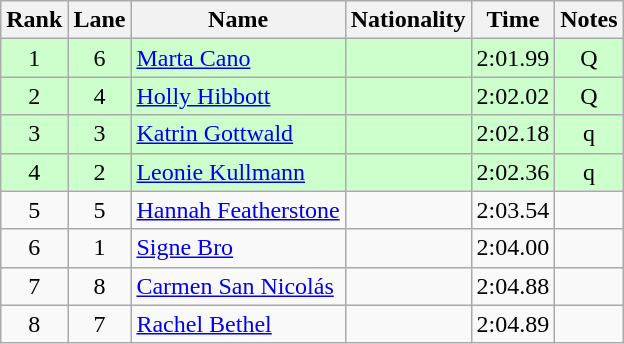<table class="wikitable sortable" style="text-align:center">
<tr>
<th>Rank</th>
<th>Lane</th>
<th>Name</th>
<th>Nationality</th>
<th>Time</th>
<th>Notes</th>
</tr>
<tr bgcolor=ccffcc>
<td>1</td>
<td>6</td>
<td align=left><a href='#'>Marta Cano</a></td>
<td align=left></td>
<td>2:01.99</td>
<td>Q</td>
</tr>
<tr bgcolor=ccffcc>
<td>2</td>
<td>4</td>
<td align=left><a href='#'>Holly Hibbott</a></td>
<td align=left></td>
<td>2:02.02</td>
<td>Q</td>
</tr>
<tr bgcolor=ccffcc>
<td>3</td>
<td>3</td>
<td align=left><a href='#'>Katrin Gottwald</a></td>
<td align=left></td>
<td>2:02.18</td>
<td>q</td>
</tr>
<tr bgcolor=ccffcc>
<td>4</td>
<td>2</td>
<td align=left><a href='#'>Leonie Kullmann</a></td>
<td align=left></td>
<td>2:02.36</td>
<td>q</td>
</tr>
<tr>
<td>5</td>
<td>5</td>
<td align=left><a href='#'>Hannah Featherstone</a></td>
<td align=left></td>
<td>2:03.54</td>
<td></td>
</tr>
<tr>
<td>6</td>
<td>1</td>
<td align=left><a href='#'>Signe Bro</a></td>
<td align=left></td>
<td>2:04.00</td>
<td></td>
</tr>
<tr>
<td>7</td>
<td>8</td>
<td align=left><a href='#'>Carmen San Nicolás</a></td>
<td align=left></td>
<td>2:04.88</td>
<td></td>
</tr>
<tr>
<td>8</td>
<td>7</td>
<td align=left><a href='#'>Rachel Bethel</a></td>
<td align=left></td>
<td>2:04.89</td>
<td></td>
</tr>
</table>
